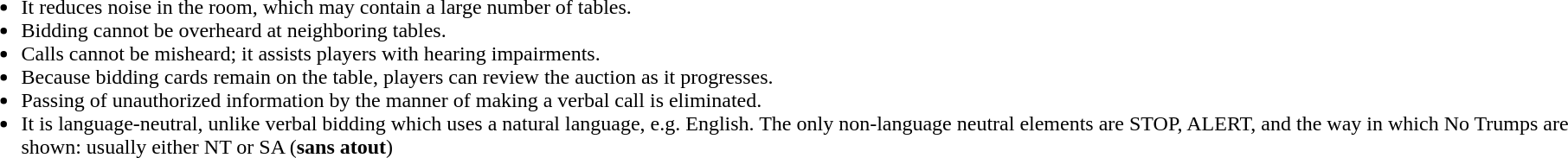<table>
<tr>
<td><br><ul><li>It reduces noise in the room, which may contain a large number of tables.</li><li>Bidding cannot be overheard at neighboring tables.</li><li>Calls cannot be misheard; it assists players with hearing impairments.</li><li>Because bidding cards remain on the table, players can review the auction as it progresses.</li><li>Passing of unauthorized information by the manner of making a verbal call is eliminated.</li><li>It is language-neutral, unlike verbal bidding which uses a natural language, e.g. English. The only non-language neutral elements are STOP, ALERT, and the way in which No Trumps are shown: usually either NT or SA (<strong>sans atout</strong>)</li></ul></td>
</tr>
</table>
